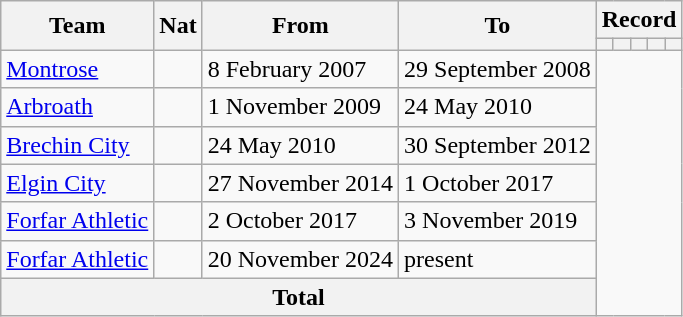<table class="wikitable" style="text-align: center">
<tr>
<th rowspan="2">Team</th>
<th rowspan="2">Nat</th>
<th rowspan="2">From</th>
<th rowspan="2">To</th>
<th colspan="5">Record</th>
</tr>
<tr>
<th></th>
<th></th>
<th></th>
<th></th>
<th></th>
</tr>
<tr>
<td align=left><a href='#'>Montrose</a></td>
<td></td>
<td align=left>8 February 2007</td>
<td align=left>29 September 2008<br></td>
</tr>
<tr>
<td align=left><a href='#'>Arbroath</a></td>
<td></td>
<td align=left>1 November 2009</td>
<td align=left>24 May 2010<br></td>
</tr>
<tr>
<td align=left><a href='#'>Brechin City</a></td>
<td></td>
<td align=left>24 May 2010</td>
<td align=left>30 September 2012<br></td>
</tr>
<tr>
<td align=left><a href='#'>Elgin City</a></td>
<td></td>
<td align=left>27 November 2014</td>
<td align=left>1 October 2017<br></td>
</tr>
<tr>
<td align=left><a href='#'>Forfar Athletic</a></td>
<td></td>
<td align=left>2 October 2017</td>
<td align=left>3 November 2019<br></td>
</tr>
<tr>
<td align=left><a href='#'>Forfar Athletic</a></td>
<td></td>
<td align=left>20 November 2024</td>
<td align=left>present<br></td>
</tr>
<tr>
<th colspan=4>Total<br></th>
</tr>
</table>
